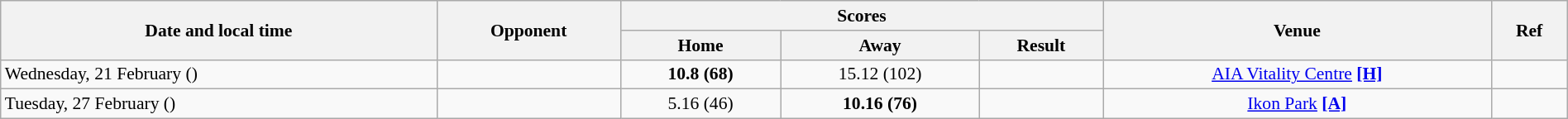<table class="wikitable plainrowheaders" style="font-size:90%; width:100%; text-align:center;">
<tr>
<th scope="col" rowspan=2>Date and local time</th>
<th scope="col" rowspan=2>Opponent</th>
<th scope="col" colspan=3>Scores</th>
<th scope="col" rowspan=2>Venue</th>
<th scope="col" rowspan=2>Ref</th>
</tr>
<tr>
<th scope="col">Home</th>
<th scope="col">Away</th>
<th scope="col">Result</th>
</tr>
<tr>
<td align=left>Wednesday, 21 February ()</td>
<td align=left></td>
<td><strong>10.8 (68)</strong></td>
<td>15.12 (102)</td>
<td></td>
<td><a href='#'>AIA Vitality Centre</a> <a href='#'><strong>[H]</strong></a></td>
<td></td>
</tr>
<tr>
<td align=left>Tuesday, 27 February ()</td>
<td align=left></td>
<td>5.16 (46)</td>
<td><strong>10.16 (76)</strong></td>
<td></td>
<td><a href='#'>Ikon Park</a> <a href='#'><strong>[A]</strong></a></td>
<td></td>
</tr>
</table>
